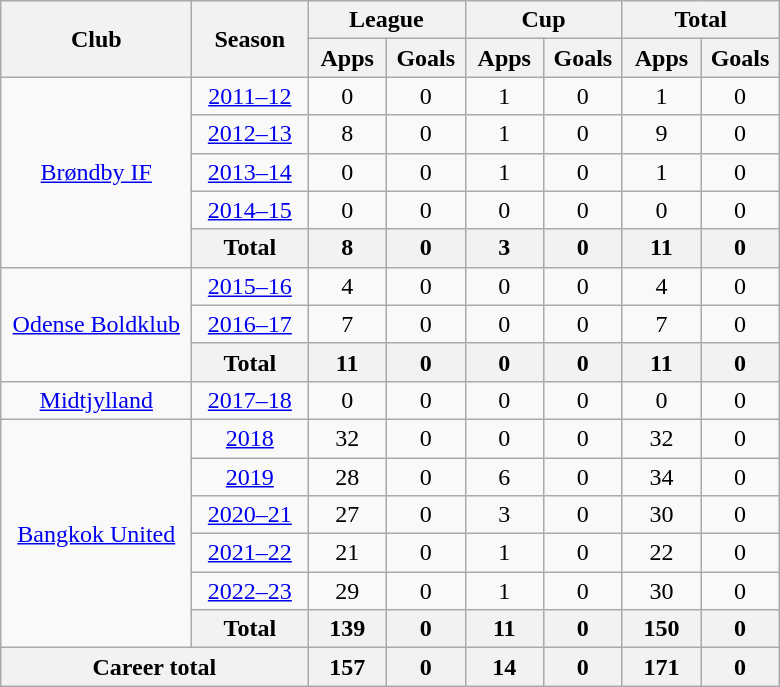<table class="wikitable" style="text-align:center">
<tr>
<th rowspan="2" style="width:120px;">Club</th>
<th rowspan="2" style="width:70px;">Season</th>
<th colspan="2" style="width:90px;">League</th>
<th colspan="2" style="width:90px;">Cup</th>
<th colspan="2" style="width:90px;">Total</th>
</tr>
<tr>
<th width="45">Apps</th>
<th width="45">Goals</th>
<th width="45">Apps</th>
<th width="45">Goals</th>
<th width="45">Apps</th>
<th width="45">Goals</th>
</tr>
<tr>
<td rowspan="5"><a href='#'>Brøndby IF</a></td>
<td><a href='#'>2011–12</a></td>
<td>0</td>
<td>0</td>
<td>1</td>
<td>0</td>
<td>1</td>
<td>0</td>
</tr>
<tr>
<td><a href='#'>2012–13</a></td>
<td>8</td>
<td>0</td>
<td>1</td>
<td>0</td>
<td>9</td>
<td>0</td>
</tr>
<tr>
<td><a href='#'>2013–14</a></td>
<td>0</td>
<td>0</td>
<td>1</td>
<td>0</td>
<td>1</td>
<td>0</td>
</tr>
<tr>
<td><a href='#'>2014–15</a></td>
<td>0</td>
<td>0</td>
<td>0</td>
<td>0</td>
<td>0</td>
<td>0</td>
</tr>
<tr>
<th colspan="1">Total</th>
<th>8</th>
<th>0</th>
<th>3</th>
<th>0</th>
<th>11</th>
<th>0</th>
</tr>
<tr>
<td rowspan="3"><a href='#'>Odense Boldklub</a></td>
<td><a href='#'>2015–16</a></td>
<td>4</td>
<td>0</td>
<td>0</td>
<td>0</td>
<td>4</td>
<td>0</td>
</tr>
<tr>
<td><a href='#'>2016–17</a></td>
<td>7</td>
<td>0</td>
<td>0</td>
<td>0</td>
<td>7</td>
<td>0</td>
</tr>
<tr>
<th colspan="1">Total</th>
<th>11</th>
<th>0</th>
<th>0</th>
<th>0</th>
<th>11</th>
<th>0</th>
</tr>
<tr>
<td rowspan="1"><a href='#'>Midtjylland</a></td>
<td><a href='#'>2017–18</a></td>
<td>0</td>
<td>0</td>
<td>0</td>
<td>0</td>
<td>0</td>
<td>0</td>
</tr>
<tr>
<td rowspan="6"><a href='#'>Bangkok United</a></td>
<td><a href='#'>2018</a></td>
<td>32</td>
<td>0</td>
<td>0</td>
<td>0</td>
<td>32</td>
<td>0</td>
</tr>
<tr>
<td><a href='#'>2019</a></td>
<td>28</td>
<td>0</td>
<td>6</td>
<td>0</td>
<td>34</td>
<td>0</td>
</tr>
<tr>
<td><a href='#'>2020–21</a></td>
<td>27</td>
<td>0</td>
<td>3</td>
<td>0</td>
<td>30</td>
<td>0</td>
</tr>
<tr>
<td><a href='#'>2021–22</a></td>
<td>21</td>
<td>0</td>
<td>1</td>
<td>0</td>
<td>22</td>
<td>0</td>
</tr>
<tr>
<td><a href='#'>2022–23</a></td>
<td>29</td>
<td>0</td>
<td>1</td>
<td>0</td>
<td>30</td>
<td>0</td>
</tr>
<tr>
<th colspan="1">Total</th>
<th>139</th>
<th>0</th>
<th>11</th>
<th>0</th>
<th>150</th>
<th>0</th>
</tr>
<tr>
<th colspan="2">Career total</th>
<th>157</th>
<th>0</th>
<th>14</th>
<th>0</th>
<th>171</th>
<th>0</th>
</tr>
</table>
